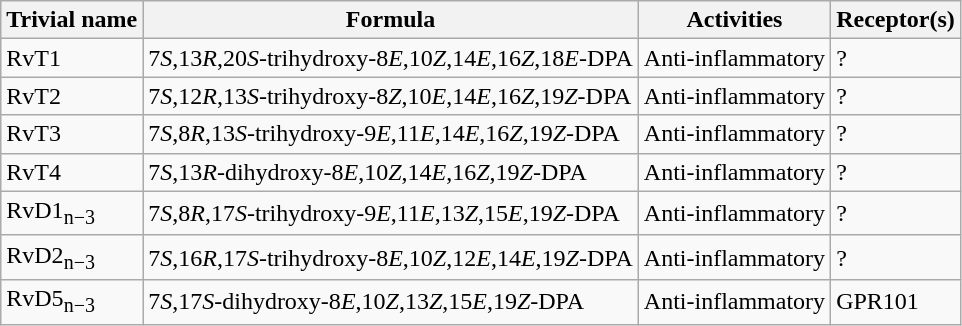<table class="wikitable">
<tr>
<th>Trivial name</th>
<th>Formula</th>
<th>Activities</th>
<th>Receptor(s)</th>
</tr>
<tr>
<td>RvT1</td>
<td>7<em>S</em>,13<em>R</em>,20<em>S</em>-trihydroxy-8<em>E</em>,10<em>Z</em>,14<em>E</em>,16<em>Z</em>,18<em>E</em>-DPA</td>
<td>Anti-inflammatory</td>
<td>?</td>
</tr>
<tr>
<td>RvT2</td>
<td>7<em>S</em>,12<em>R</em>,13<em>S</em>-trihydroxy-8<em>Z</em>,10<em>E</em>,14<em>E</em>,16<em>Z</em>,19<em>Z</em>-DPA</td>
<td>Anti-inflammatory</td>
<td>?</td>
</tr>
<tr>
<td>RvT3</td>
<td>7<em>S</em>,8<em>R</em>,13<em>S</em>-trihydroxy-9<em>E</em>,11<em>E</em>,14<em>E</em>,16<em>Z</em>,19<em>Z</em>-DPA</td>
<td>Anti-inflammatory</td>
<td>?</td>
</tr>
<tr>
<td>RvT4</td>
<td>7<em>S</em>,13<em>R</em>-dihydroxy-8<em>E</em>,10<em>Z</em>,14<em>E</em>,16<em>Z</em>,19<em>Z</em>-DPA</td>
<td>Anti-inflammatory</td>
<td>?</td>
</tr>
<tr>
<td>RvD1<sub>n−3</sub></td>
<td>7<em>S</em>,8<em>R</em>,17<em>S</em>-trihydroxy-9<em>E</em>,11<em>E</em>,13<em>Z</em>,15<em>E</em>,19<em>Z</em>-DPA</td>
<td>Anti-inflammatory</td>
<td>?</td>
</tr>
<tr>
<td>RvD2<sub>n−3</sub></td>
<td>7<em>S</em>,16<em>R</em>,17<em>S</em>-trihydroxy-8<em>E</em>,10<em>Z</em>,12<em>E</em>,14<em>E</em>,19<em>Z</em>-DPA</td>
<td>Anti-inflammatory</td>
<td>?</td>
</tr>
<tr>
<td>RvD5<sub>n−3</sub></td>
<td>7<em>S</em>,17<em>S</em>-dihydroxy-8<em>E</em>,10<em>Z</em>,13<em>Z</em>,15<em>E</em>,19<em>Z</em>-DPA</td>
<td>Anti-inflammatory</td>
<td>GPR101</td>
</tr>
</table>
